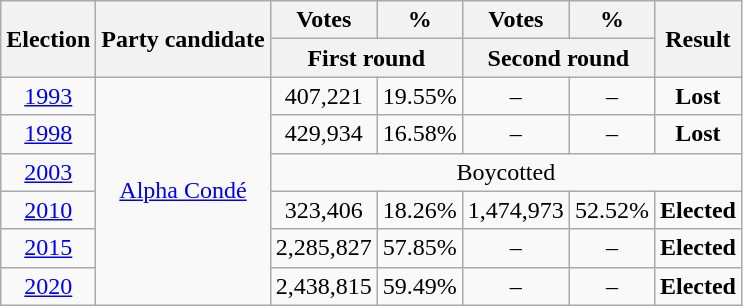<table class=wikitable style=text-align:center>
<tr>
<th rowspan="2">Election</th>
<th rowspan="2">Party candidate</th>
<th>Votes</th>
<th>%</th>
<th>Votes</th>
<th>%</th>
<th rowspan="2">Result</th>
</tr>
<tr>
<th colspan="2">First round</th>
<th colspan="2">Second round</th>
</tr>
<tr>
<td><a href='#'>1993</a></td>
<td rowspan="6"><a href='#'>Alpha Condé</a></td>
<td>407,221</td>
<td>19.55%</td>
<td>–</td>
<td>–</td>
<td><strong>Lost</strong> </td>
</tr>
<tr>
<td><a href='#'>1998</a></td>
<td>429,934</td>
<td>16.58%</td>
<td>–</td>
<td>–</td>
<td><strong>Lost</strong> </td>
</tr>
<tr>
<td><a href='#'>2003</a></td>
<td colspan="5">Boycotted</td>
</tr>
<tr>
<td><a href='#'>2010</a></td>
<td>323,406</td>
<td>18.26%</td>
<td>1,474,973</td>
<td>52.52%</td>
<td><strong>Elected</strong> </td>
</tr>
<tr>
<td><a href='#'>2015</a></td>
<td>2,285,827</td>
<td>57.85%</td>
<td>–</td>
<td>–</td>
<td><strong>Elected</strong> </td>
</tr>
<tr>
<td><a href='#'>2020</a></td>
<td>2,438,815</td>
<td>59.49%</td>
<td>–</td>
<td>–</td>
<td><strong>Elected</strong> </td>
</tr>
</table>
